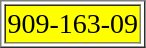<table border="1">
<tr>
<td style="background:yellow; font-size: 14pt; color: black">909-163-09</td>
</tr>
</table>
